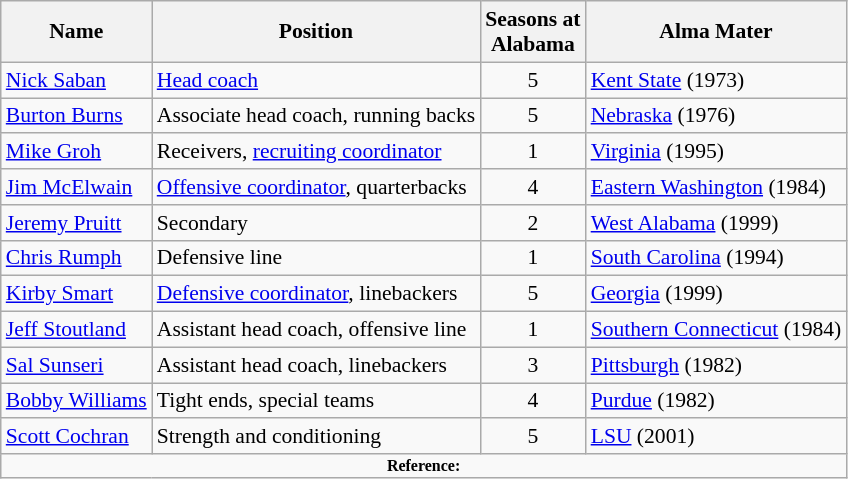<table class="wikitable" style="font-size:90%;">
<tr>
<th>Name</th>
<th>Position</th>
<th>Seasons at<br>Alabama</th>
<th>Alma Mater</th>
</tr>
<tr>
<td><a href='#'>Nick Saban</a></td>
<td><a href='#'>Head coach</a></td>
<td align=center>5</td>
<td><a href='#'>Kent State</a> (1973)</td>
</tr>
<tr>
<td><a href='#'>Burton Burns</a></td>
<td>Associate head coach, running backs</td>
<td align=center>5</td>
<td><a href='#'>Nebraska</a> (1976)</td>
</tr>
<tr>
<td><a href='#'>Mike Groh</a></td>
<td>Receivers, <a href='#'>recruiting coordinator</a></td>
<td align=center>1</td>
<td><a href='#'>Virginia</a> (1995)</td>
</tr>
<tr>
<td><a href='#'>Jim McElwain</a></td>
<td><a href='#'>Offensive coordinator</a>, quarterbacks</td>
<td align=center>4</td>
<td><a href='#'>Eastern Washington</a> (1984)</td>
</tr>
<tr>
<td><a href='#'>Jeremy Pruitt</a></td>
<td>Secondary</td>
<td align=center>2</td>
<td><a href='#'>West Alabama</a> (1999)</td>
</tr>
<tr>
<td><a href='#'>Chris Rumph</a></td>
<td>Defensive line</td>
<td align=center>1</td>
<td><a href='#'>South Carolina</a> (1994)</td>
</tr>
<tr>
<td><a href='#'>Kirby Smart</a></td>
<td><a href='#'>Defensive coordinator</a>, linebackers</td>
<td align=center>5</td>
<td><a href='#'>Georgia</a> (1999)</td>
</tr>
<tr>
<td><a href='#'>Jeff Stoutland</a></td>
<td>Assistant head coach, offensive line</td>
<td align=center>1</td>
<td><a href='#'>Southern Connecticut</a> (1984)</td>
</tr>
<tr>
<td><a href='#'>Sal Sunseri</a></td>
<td>Assistant head coach, linebackers</td>
<td align=center>3</td>
<td><a href='#'>Pittsburgh</a> (1982)</td>
</tr>
<tr>
<td><a href='#'>Bobby Williams</a></td>
<td>Tight ends, special teams</td>
<td align=center>4</td>
<td><a href='#'>Purdue</a> (1982)</td>
</tr>
<tr>
<td><a href='#'>Scott Cochran</a></td>
<td>Strength and conditioning</td>
<td align=center>5</td>
<td><a href='#'>LSU</a> (2001)</td>
</tr>
<tr>
<td colspan="4" style="font-size: 8pt" align="center"><strong>Reference:</strong></td>
</tr>
</table>
